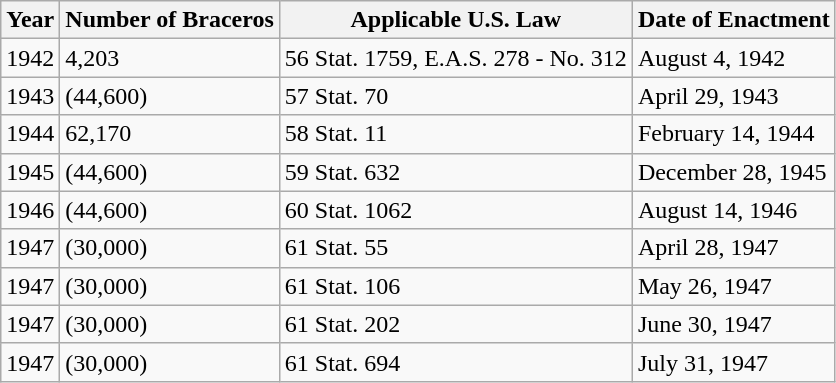<table class="wikitable">
<tr>
<th>Year</th>
<th>Number of Braceros</th>
<th>Applicable U.S. Law</th>
<th>Date of Enactment</th>
</tr>
<tr>
<td>1942</td>
<td>4,203</td>
<td>56 Stat. 1759, E.A.S. 278 - No. 312 </td>
<td>August 4, 1942</td>
</tr>
<tr>
<td>1943</td>
<td>(44,600)</td>
<td>57 Stat. 70</td>
<td>April 29, 1943</td>
</tr>
<tr>
<td>1944</td>
<td>62,170</td>
<td>58 Stat. 11</td>
<td>February 14, 1944</td>
</tr>
<tr>
<td>1945</td>
<td>(44,600)</td>
<td>59 Stat. 632</td>
<td>December 28, 1945</td>
</tr>
<tr>
<td>1946</td>
<td>(44,600)</td>
<td>60 Stat. 1062</td>
<td>August 14, 1946</td>
</tr>
<tr>
<td>1947</td>
<td>(30,000)</td>
<td>61 Stat. 55</td>
<td>April 28, 1947</td>
</tr>
<tr>
<td>1947</td>
<td>(30,000)</td>
<td>61 Stat. 106</td>
<td>May 26, 1947</td>
</tr>
<tr>
<td>1947</td>
<td>(30,000)</td>
<td>61 Stat. 202</td>
<td>June 30, 1947</td>
</tr>
<tr>
<td>1947</td>
<td>(30,000)</td>
<td>61 Stat. 694</td>
<td>July 31, 1947</td>
</tr>
</table>
